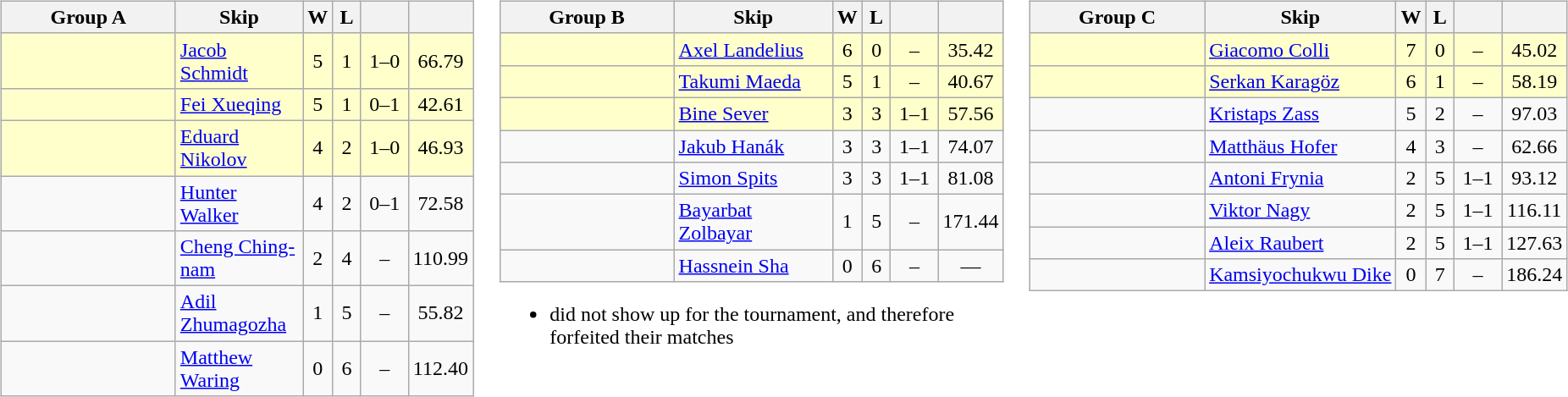<table>
<tr>
<td valign=top width=10%><br><table class="wikitable" style="text-align: center;">
<tr>
<th width=130>Group A</th>
<th>Skip</th>
<th width=15>W</th>
<th width=15>L</th>
<th width=30></th>
<th width=15></th>
</tr>
<tr bgcolor=#ffffcc>
<td style="text-align:left;"></td>
<td style="text-align:left;"><a href='#'>Jacob Schmidt</a></td>
<td>5</td>
<td>1</td>
<td>1–0</td>
<td>66.79</td>
</tr>
<tr bgcolor=#ffffcc>
<td style="text-align:left;"></td>
<td style="text-align:left;"><a href='#'>Fei Xueqing</a></td>
<td>5</td>
<td>1</td>
<td>0–1</td>
<td>42.61</td>
</tr>
<tr bgcolor=#ffffcc>
<td style="text-align:left;"></td>
<td style="text-align:left;"><a href='#'>Eduard Nikolov</a></td>
<td>4</td>
<td>2</td>
<td>1–0</td>
<td>46.93</td>
</tr>
<tr>
<td style="text-align:left;"></td>
<td style="text-align:left;"><a href='#'>Hunter Walker</a></td>
<td>4</td>
<td>2</td>
<td>0–1</td>
<td>72.58</td>
</tr>
<tr>
<td style="text-align:left;"></td>
<td style="text-align:left;"><a href='#'>Cheng Ching-nam</a></td>
<td>2</td>
<td>4</td>
<td>–</td>
<td>110.99</td>
</tr>
<tr>
<td style="text-align:left;"></td>
<td style="text-align:left;"><a href='#'>Adil Zhumagozha</a></td>
<td>1</td>
<td>5</td>
<td>–</td>
<td>55.82</td>
</tr>
<tr>
<td style="text-align:left;"></td>
<td style="text-align:left;"><a href='#'>Matthew Waring</a></td>
<td>0</td>
<td>6</td>
<td>–</td>
<td>112.40</td>
</tr>
</table>
</td>
<td valign=top width=14%><br><table class="wikitable" style="text-align: center;">
<tr>
<th width=130>Group B</th>
<th>Skip</th>
<th width=15>W</th>
<th width=15>L</th>
<th width=30></th>
<th width=15></th>
</tr>
<tr bgcolor=#ffffcc>
<td style="text-align:left;"></td>
<td style="text-align:left;"><a href='#'>Axel Landelius</a></td>
<td>6</td>
<td>0</td>
<td>–</td>
<td>35.42</td>
</tr>
<tr bgcolor=#ffffcc>
<td style="text-align:left;"></td>
<td style="text-align:left;"><a href='#'>Takumi Maeda</a></td>
<td>5</td>
<td>1</td>
<td>–</td>
<td>40.67</td>
</tr>
<tr bgcolor=#ffffcc>
<td style="text-align:left;"></td>
<td style="text-align:left;"><a href='#'>Bine Sever</a></td>
<td>3</td>
<td>3</td>
<td>1–1</td>
<td>57.56</td>
</tr>
<tr>
<td style="text-align:left;"></td>
<td style="text-align:left;"><a href='#'>Jakub Hanák</a></td>
<td>3</td>
<td>3</td>
<td>1–1</td>
<td>74.07</td>
</tr>
<tr>
<td style="text-align:left;"></td>
<td style="text-align:left;"><a href='#'>Simon Spits</a></td>
<td>3</td>
<td>3</td>
<td>1–1</td>
<td>81.08</td>
</tr>
<tr>
<td style="text-align:left;"></td>
<td style="text-align:left;"><a href='#'>Bayarbat Zolbayar</a></td>
<td>1</td>
<td>5</td>
<td>–</td>
<td>171.44</td>
</tr>
<tr>
<td style="text-align:left;"></td>
<td style="text-align:left;"><a href='#'>Hassnein Sha</a></td>
<td>0</td>
<td>6</td>
<td>–</td>
<td>—</td>
</tr>
</table>
<ul><li> did not show up for the tournament, and therefore forfeited their matches</li></ul></td>
<td valign=top width=13%><br><table class="wikitable" style="text-align: center;">
<tr>
<th width=130>Group C</th>
<th>Skip</th>
<th width=15>W</th>
<th width=15>L</th>
<th width=30></th>
<th width=15></th>
</tr>
<tr bgcolor=#ffffcc>
<td style="text-align:left;"></td>
<td style="text-align:left;"><a href='#'>Giacomo Colli</a></td>
<td>7</td>
<td>0</td>
<td>–</td>
<td>45.02</td>
</tr>
<tr bgcolor=#ffffcc>
<td style="text-align:left;"></td>
<td style="text-align:left;"><a href='#'>Serkan Karagöz</a></td>
<td>6</td>
<td>1</td>
<td>–</td>
<td>58.19</td>
</tr>
<tr>
<td style="text-align:left;"></td>
<td style="text-align:left;"><a href='#'>Kristaps Zass</a></td>
<td>5</td>
<td>2</td>
<td>–</td>
<td>97.03</td>
</tr>
<tr>
<td style="text-align:left;"></td>
<td style="text-align:left;"><a href='#'>Matthäus Hofer</a></td>
<td>4</td>
<td>3</td>
<td>–</td>
<td>62.66</td>
</tr>
<tr>
<td style="text-align:left;"></td>
<td style="text-align:left;"><a href='#'>Antoni Frynia</a></td>
<td>2</td>
<td>5</td>
<td>1–1</td>
<td>93.12</td>
</tr>
<tr>
<td style="text-align:left;"></td>
<td style="text-align:left;"><a href='#'>Viktor Nagy</a></td>
<td>2</td>
<td>5</td>
<td>1–1</td>
<td>116.11</td>
</tr>
<tr>
<td style="text-align:left;"></td>
<td style="text-align:left;"><a href='#'>Aleix Raubert</a></td>
<td>2</td>
<td>5</td>
<td>1–1</td>
<td>127.63</td>
</tr>
<tr>
<td style="text-align:left;"></td>
<td style="text-align:left;"><a href='#'>Kamsiyochukwu Dike</a></td>
<td>0</td>
<td>7</td>
<td>–</td>
<td>186.24</td>
</tr>
</table>
</td>
</tr>
</table>
